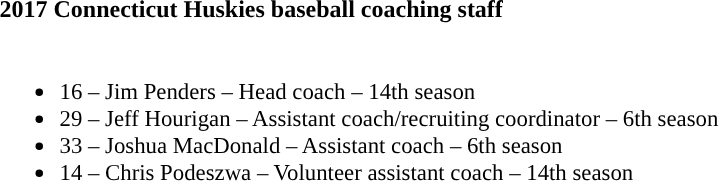<table class="toccolours" style="text-align: left;">
<tr>
<th colspan="9">2017 Connecticut Huskies baseball coaching staff</th>
</tr>
<tr>
<td style="font-size: 95%;" valign="top"><br><ul><li>16 – Jim Penders – Head coach – 14th season</li><li>29 – Jeff Hourigan – Assistant coach/recruiting coordinator – 6th season</li><li>33 – Joshua MacDonald – Assistant coach – 6th season</li><li>14 – Chris Podeszwa – Volunteer assistant coach – 14th season</li></ul></td>
</tr>
</table>
